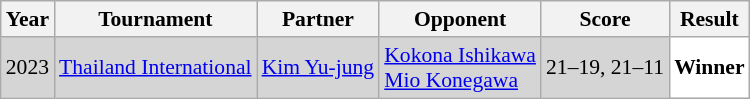<table class="sortable wikitable" style="font-size: 90%;">
<tr>
<th>Year</th>
<th>Tournament</th>
<th>Partner</th>
<th>Opponent</th>
<th>Score</th>
<th>Result</th>
</tr>
<tr style="background:#D5D5D5">
<td align="center">2023</td>
<td align="left"><a href='#'>Thailand International</a></td>
<td align="left"> <a href='#'>Kim Yu-jung</a></td>
<td align="left"> <a href='#'>Kokona Ishikawa</a><br> <a href='#'>Mio Konegawa</a></td>
<td align="left">21–19, 21–11</td>
<td style="text-align:left; background:white"> <strong>Winner</strong></td>
</tr>
</table>
